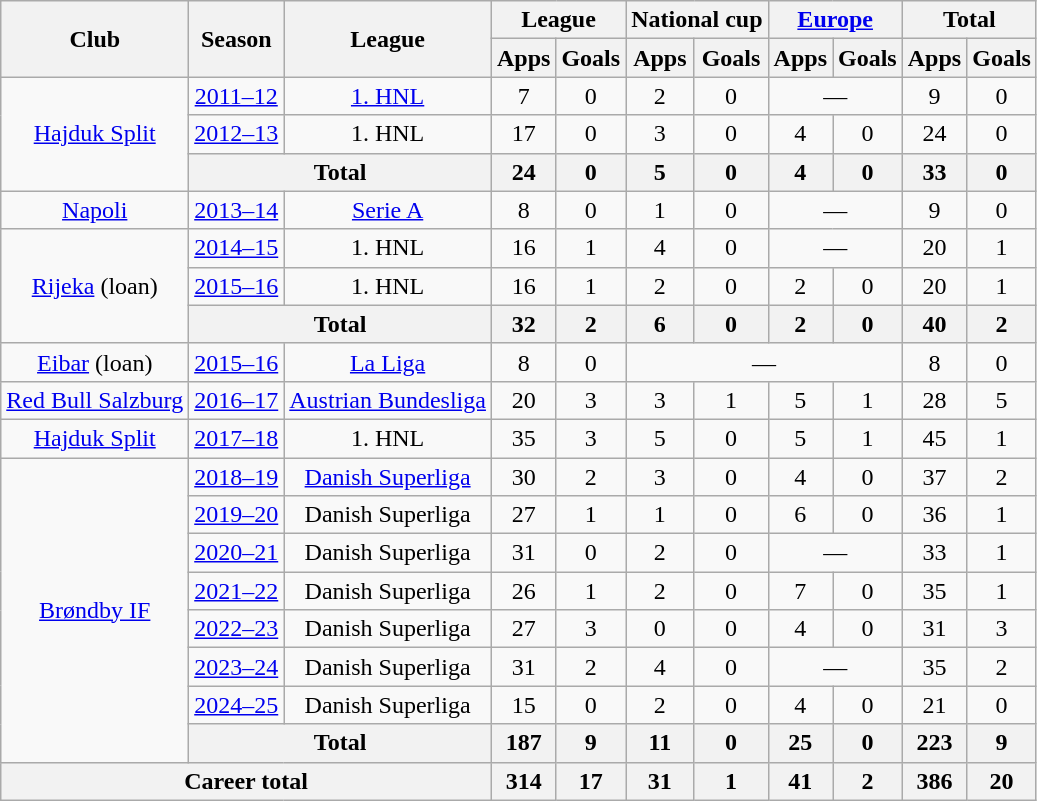<table class="wikitable" style="text-align:center">
<tr>
<th rowspan="2">Club</th>
<th rowspan="2">Season</th>
<th rowspan="2">League</th>
<th colspan="2">League</th>
<th colspan="2">National cup</th>
<th colspan="2"><a href='#'>Europe</a></th>
<th colspan="2">Total</th>
</tr>
<tr>
<th>Apps</th>
<th>Goals</th>
<th>Apps</th>
<th>Goals</th>
<th>Apps</th>
<th>Goals</th>
<th>Apps</th>
<th>Goals</th>
</tr>
<tr>
<td rowspan="3"><a href='#'>Hajduk Split</a></td>
<td><a href='#'>2011–12</a></td>
<td><a href='#'>1. HNL</a></td>
<td>7</td>
<td>0</td>
<td>2</td>
<td>0</td>
<td colspan="2">—</td>
<td>9</td>
<td>0</td>
</tr>
<tr>
<td><a href='#'>2012–13</a></td>
<td>1. HNL</td>
<td>17</td>
<td>0</td>
<td>3</td>
<td>0</td>
<td>4</td>
<td>0</td>
<td>24</td>
<td>0</td>
</tr>
<tr>
<th colspan="2">Total</th>
<th>24</th>
<th>0</th>
<th>5</th>
<th>0</th>
<th>4</th>
<th>0</th>
<th>33</th>
<th>0</th>
</tr>
<tr>
<td><a href='#'>Napoli</a></td>
<td><a href='#'>2013–14</a></td>
<td><a href='#'>Serie A</a></td>
<td>8</td>
<td>0</td>
<td>1</td>
<td>0</td>
<td colspan="2">—</td>
<td>9</td>
<td>0</td>
</tr>
<tr>
<td rowspan="3"><a href='#'>Rijeka</a> (loan)</td>
<td><a href='#'>2014–15</a></td>
<td>1. HNL</td>
<td>16</td>
<td>1</td>
<td>4</td>
<td>0</td>
<td colspan="2">—</td>
<td>20</td>
<td>1</td>
</tr>
<tr>
<td><a href='#'>2015–16</a></td>
<td>1. HNL</td>
<td>16</td>
<td>1</td>
<td>2</td>
<td>0</td>
<td>2</td>
<td>0</td>
<td>20</td>
<td>1</td>
</tr>
<tr>
<th colspan="2">Total</th>
<th>32</th>
<th>2</th>
<th>6</th>
<th>0</th>
<th>2</th>
<th>0</th>
<th>40</th>
<th>2</th>
</tr>
<tr>
<td><a href='#'>Eibar</a> (loan)</td>
<td><a href='#'>2015–16</a></td>
<td><a href='#'>La Liga</a></td>
<td>8</td>
<td>0</td>
<td colspan="4">—</td>
<td>8</td>
<td>0</td>
</tr>
<tr>
<td><a href='#'>Red Bull Salzburg</a></td>
<td><a href='#'>2016–17</a></td>
<td><a href='#'>Austrian Bundesliga</a></td>
<td>20</td>
<td>3</td>
<td>3</td>
<td>1</td>
<td>5</td>
<td>1</td>
<td>28</td>
<td>5</td>
</tr>
<tr>
<td><a href='#'>Hajduk Split</a></td>
<td><a href='#'>2017–18</a></td>
<td>1. HNL</td>
<td>35</td>
<td>3</td>
<td>5</td>
<td>0</td>
<td>5</td>
<td>1</td>
<td>45</td>
<td>1</td>
</tr>
<tr>
<td rowspan="8"><a href='#'>Brøndby IF</a></td>
<td><a href='#'>2018–19</a></td>
<td><a href='#'>Danish Superliga</a></td>
<td>30</td>
<td>2</td>
<td>3</td>
<td>0</td>
<td>4</td>
<td>0</td>
<td>37</td>
<td>2</td>
</tr>
<tr>
<td><a href='#'>2019–20</a></td>
<td>Danish Superliga</td>
<td>27</td>
<td>1</td>
<td>1</td>
<td>0</td>
<td>6</td>
<td>0</td>
<td>36</td>
<td>1</td>
</tr>
<tr>
<td><a href='#'>2020–21</a></td>
<td>Danish Superliga</td>
<td>31</td>
<td>0</td>
<td>2</td>
<td>0</td>
<td colspan="2">—</td>
<td>33</td>
<td>1</td>
</tr>
<tr>
<td><a href='#'>2021–22</a></td>
<td>Danish Superliga</td>
<td>26</td>
<td>1</td>
<td>2</td>
<td>0</td>
<td>7</td>
<td>0</td>
<td>35</td>
<td>1</td>
</tr>
<tr>
<td><a href='#'>2022–23</a></td>
<td>Danish Superliga</td>
<td>27</td>
<td>3</td>
<td>0</td>
<td>0</td>
<td>4</td>
<td>0</td>
<td>31</td>
<td>3</td>
</tr>
<tr>
<td><a href='#'>2023–24</a></td>
<td>Danish Superliga</td>
<td>31</td>
<td>2</td>
<td>4</td>
<td>0</td>
<td colspan="2">—</td>
<td>35</td>
<td>2</td>
</tr>
<tr>
<td><a href='#'>2024–25</a></td>
<td>Danish Superliga</td>
<td>15</td>
<td>0</td>
<td>2</td>
<td>0</td>
<td>4</td>
<td>0</td>
<td>21</td>
<td>0</td>
</tr>
<tr>
<th colspan="2">Total</th>
<th>187</th>
<th>9</th>
<th>11</th>
<th>0</th>
<th>25</th>
<th>0</th>
<th>223</th>
<th>9</th>
</tr>
<tr>
<th colspan=3>Career total</th>
<th>314</th>
<th>17</th>
<th>31</th>
<th>1</th>
<th>41</th>
<th>2</th>
<th>386</th>
<th>20</th>
</tr>
</table>
